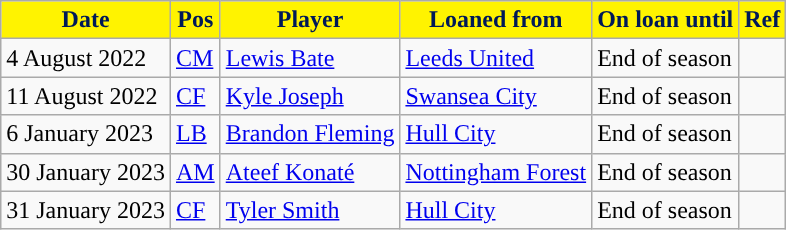<table class="wikitable plainrowheaders sortable">
<tr>
<th style="background:#FFF300; color:#001958; ">Date</th>
<th style="background:#FFF300; color:#001958; ">Pos</th>
<th style="background:#FFF300; color:#001958; ">Player</th>
<th style="background:#FFF300; color:#001958; ">Loaned from</th>
<th style="background:#FFF300; color:#001958; ">On loan until</th>
<th style="background:#FFF300; color:#001958; ">Ref</th>
</tr>
<tr>
<td>4 August 2022</td>
<td><a href='#'>CM</a></td>
<td> <a href='#'>Lewis Bate</a></td>
<td> <a href='#'>Leeds United</a></td>
<td>End of season</td>
<td></td>
</tr>
<tr>
<td>11 August 2022</td>
<td><a href='#'>CF</a></td>
<td> <a href='#'>Kyle Joseph</a></td>
<td> <a href='#'>Swansea City</a></td>
<td>End of season</td>
<td></td>
</tr>
<tr>
<td>6 January 2023</td>
<td><a href='#'>LB</a></td>
<td> <a href='#'>Brandon Fleming</a></td>
<td> <a href='#'>Hull City</a></td>
<td>End of season</td>
<td></td>
</tr>
<tr>
<td>30 January 2023</td>
<td><a href='#'>AM</a></td>
<td> <a href='#'>Ateef Konaté</a></td>
<td> <a href='#'>Nottingham Forest</a></td>
<td>End of season</td>
<td></td>
</tr>
<tr>
<td>31 January 2023</td>
<td><a href='#'>CF</a></td>
<td> <a href='#'>Tyler Smith</a></td>
<td> <a href='#'>Hull City</a></td>
<td>End of season</td>
<td></td>
</tr>
</table>
